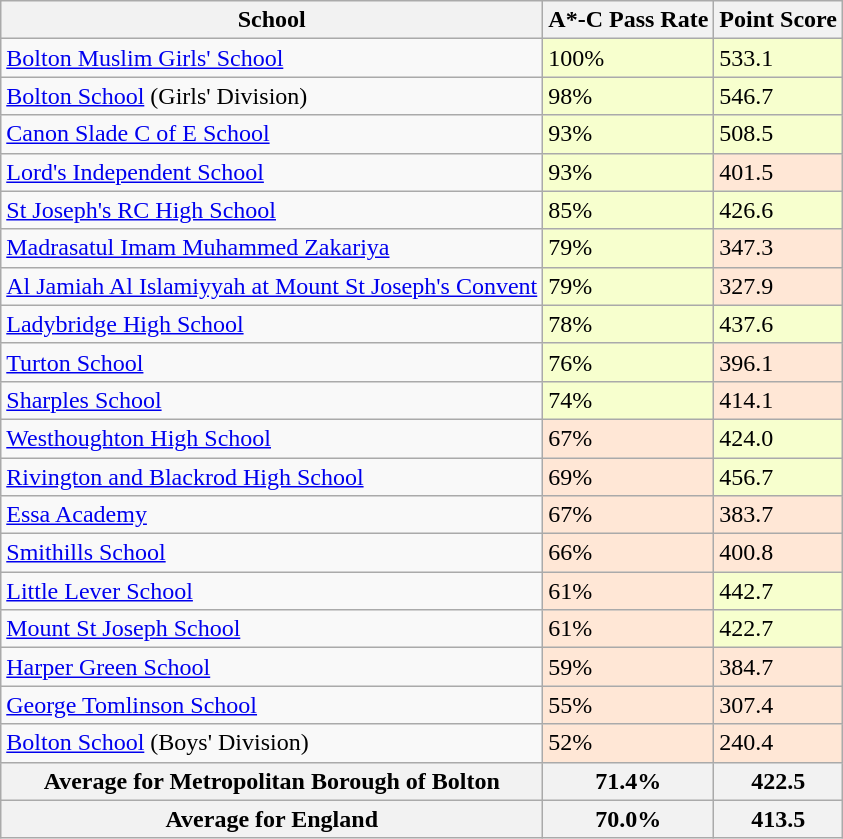<table class="wikitable sortable">
<tr>
<th>School</th>
<th>A*-C Pass Rate</th>
<th>Point Score</th>
</tr>
<tr>
<td><a href='#'>Bolton Muslim Girls' School</a></td>
<td style="background:#F7FFCE">100%</td>
<td style="background:#F7FFCE">533.1</td>
</tr>
<tr>
<td><a href='#'>Bolton School</a> (Girls' Division)</td>
<td style="background:#F7FFCE">98%</td>
<td style="background:#F7FFCE">546.7</td>
</tr>
<tr>
<td><a href='#'>Canon Slade C of E School</a></td>
<td style="background:#F7FFCE">93%</td>
<td style="background:#F7FFCE">508.5</td>
</tr>
<tr>
<td><a href='#'>Lord's Independent School</a></td>
<td style="background:#F7FFCE">93%</td>
<td style="background:#FFE7D6">401.5</td>
</tr>
<tr>
<td><a href='#'>St Joseph's RC High School</a></td>
<td style="background:#F7FFCE">85%</td>
<td style="background:#F7FFCE">426.6</td>
</tr>
<tr>
<td><a href='#'>Madrasatul Imam Muhammed Zakariya</a></td>
<td style="background:#F7FFCE">79%</td>
<td style="background:#FFE7D6">347.3</td>
</tr>
<tr>
<td><a href='#'>Al Jamiah Al Islamiyyah at Mount St Joseph's Convent</a></td>
<td style="background:#F7FFCE">79%</td>
<td style="background:#FFE7D6">327.9</td>
</tr>
<tr>
<td><a href='#'>Ladybridge High School</a></td>
<td style="background:#F7FFCE">78%</td>
<td style="background:#F7FFCE">437.6</td>
</tr>
<tr>
<td><a href='#'>Turton School</a></td>
<td style="background:#F7FFCE">76%</td>
<td style="background:#FFE7D6">396.1</td>
</tr>
<tr>
<td><a href='#'>Sharples School</a></td>
<td style="background:#F7FFCE">74%</td>
<td style="background:#FFE7D6">414.1</td>
</tr>
<tr>
<td><a href='#'>Westhoughton High School</a></td>
<td style="background:#FFE7D6">67%</td>
<td style="background:#F7FFCE">424.0</td>
</tr>
<tr>
<td><a href='#'>Rivington and Blackrod High School</a></td>
<td style="background:#FFE7D6">69%</td>
<td style="background:#F7FFCE">456.7</td>
</tr>
<tr>
<td><a href='#'>Essa Academy</a></td>
<td style="background:#FFE7D6">67%</td>
<td style="background:#FFE7D6">383.7</td>
</tr>
<tr>
<td><a href='#'>Smithills School</a></td>
<td style="background:#FFE7D6">66%</td>
<td style="background:#FFE7D6">400.8</td>
</tr>
<tr>
<td><a href='#'>Little Lever School</a></td>
<td style="background:#FFE7D6">61%</td>
<td style="background:#F7FFCE">442.7</td>
</tr>
<tr>
<td><a href='#'>Mount St Joseph School</a></td>
<td style="background:#FFE7D6">61%</td>
<td style="background:#F7FFCE">422.7</td>
</tr>
<tr>
<td><a href='#'>Harper Green School</a></td>
<td style="background:#FFE7D6">59%</td>
<td style="background:#FFE7D6">384.7</td>
</tr>
<tr>
<td><a href='#'>George Tomlinson School</a></td>
<td style="background:#FFE7D6">55%</td>
<td style="background:#FFE7D6">307.4</td>
</tr>
<tr>
<td><a href='#'>Bolton School</a> (Boys' Division)</td>
<td style="background:#FFE7D6">52%</td>
<td style="background:#FFE7D6">240.4</td>
</tr>
<tr>
<th>Average for Metropolitan Borough of Bolton</th>
<th>71.4%</th>
<th>422.5</th>
</tr>
<tr>
<th>Average for England</th>
<th>70.0%</th>
<th>413.5</th>
</tr>
</table>
